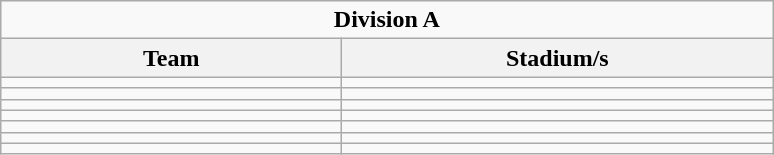<table class="wikitable">
<tr>
<td colspan=3 align=center><strong>Division A</strong></td>
</tr>
<tr>
<th width="220">Team</th>
<th width="280">Stadium/s</th>
</tr>
<tr>
<td></td>
<td></td>
</tr>
<tr>
<td></td>
<td></td>
</tr>
<tr>
<td></td>
<td></td>
</tr>
<tr>
<td></td>
<td></td>
</tr>
<tr>
<td></td>
<td></td>
</tr>
<tr>
<td></td>
<td></td>
</tr>
<tr>
<td></td>
<td></td>
</tr>
</table>
